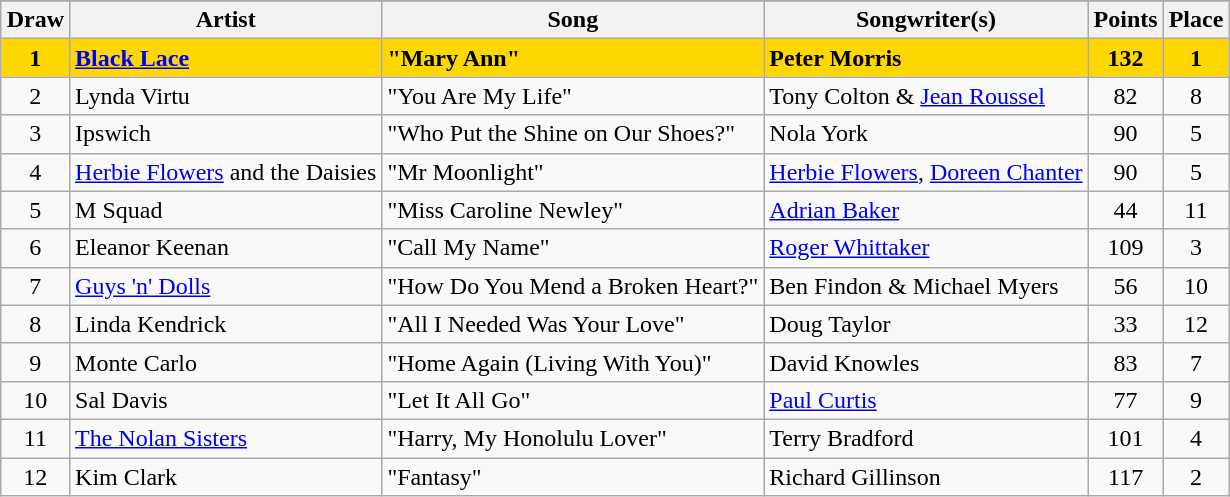<table class="sortable wikitable" style="margin: 1em auto 1em auto; text-align:center">
<tr>
</tr>
<tr>
<th scope="col">Draw</th>
<th scope="col">Artist</th>
<th scope="col">Song</th>
<th scope="col">Songwriter(s)</th>
<th scope="col">Points</th>
<th scope="col">Place</th>
</tr>
<tr style="font-weight:bold; background:gold;">
<td>1</td>
<td align="left"><a href='#'>Black Lace</a></td>
<td align="left">"Mary Ann"</td>
<td align="left">Peter Morris</td>
<td>132</td>
<td>1</td>
</tr>
<tr>
<td>2</td>
<td align="left">Lynda Virtu</td>
<td align="left">"You Are My Life"</td>
<td align="left">Tony Colton & <a href='#'>Jean Roussel</a></td>
<td>82</td>
<td>8</td>
</tr>
<tr>
<td>3</td>
<td align="left">Ipswich</td>
<td align="left">"Who Put the Shine on Our Shoes?"</td>
<td align="left">Nola York</td>
<td>90</td>
<td>5</td>
</tr>
<tr>
<td>4</td>
<td align="left"><a href='#'>Herbie Flowers</a> and the Daisies</td>
<td align="left">"Mr Moonlight"</td>
<td align="left"><a href='#'>Herbie Flowers</a>, <a href='#'>Doreen Chanter</a></td>
<td>90</td>
<td>5</td>
</tr>
<tr>
<td>5</td>
<td align="left">M Squad</td>
<td align="left">"Miss Caroline Newley"</td>
<td align="left"><a href='#'>Adrian Baker</a></td>
<td>44</td>
<td>11</td>
</tr>
<tr>
<td>6</td>
<td align="left">Eleanor Keenan</td>
<td align="left">"Call My Name"</td>
<td align="left"><a href='#'>Roger Whittaker</a></td>
<td>109</td>
<td>3</td>
</tr>
<tr>
<td>7</td>
<td align="left"><a href='#'>Guys 'n' Dolls</a></td>
<td align="left">"How Do You Mend a Broken Heart?"</td>
<td align="left">Ben Findon & Michael Myers</td>
<td>56</td>
<td>10</td>
</tr>
<tr>
<td>8</td>
<td align="left">Linda Kendrick</td>
<td align="left">"All I Needed Was Your Love"</td>
<td align="left">Doug Taylor</td>
<td>33</td>
<td>12</td>
</tr>
<tr>
<td>9</td>
<td align="left">Monte Carlo</td>
<td align="left">"Home Again (Living With You)"</td>
<td align="left">David Knowles</td>
<td>83</td>
<td>7</td>
</tr>
<tr>
<td>10</td>
<td align="left">Sal Davis</td>
<td align="left">"Let It All Go"</td>
<td align="left"><a href='#'>Paul Curtis</a></td>
<td>77</td>
<td>9</td>
</tr>
<tr>
<td>11</td>
<td align="left"><a href='#'>The Nolan Sisters</a></td>
<td align="left">"Harry, My Honolulu Lover"</td>
<td align="left">Terry Bradford</td>
<td>101</td>
<td>4</td>
</tr>
<tr>
<td>12</td>
<td align="left">Kim Clark</td>
<td align="left">"Fantasy"</td>
<td align="left">Richard Gillinson</td>
<td>117</td>
<td>2</td>
</tr>
</table>
